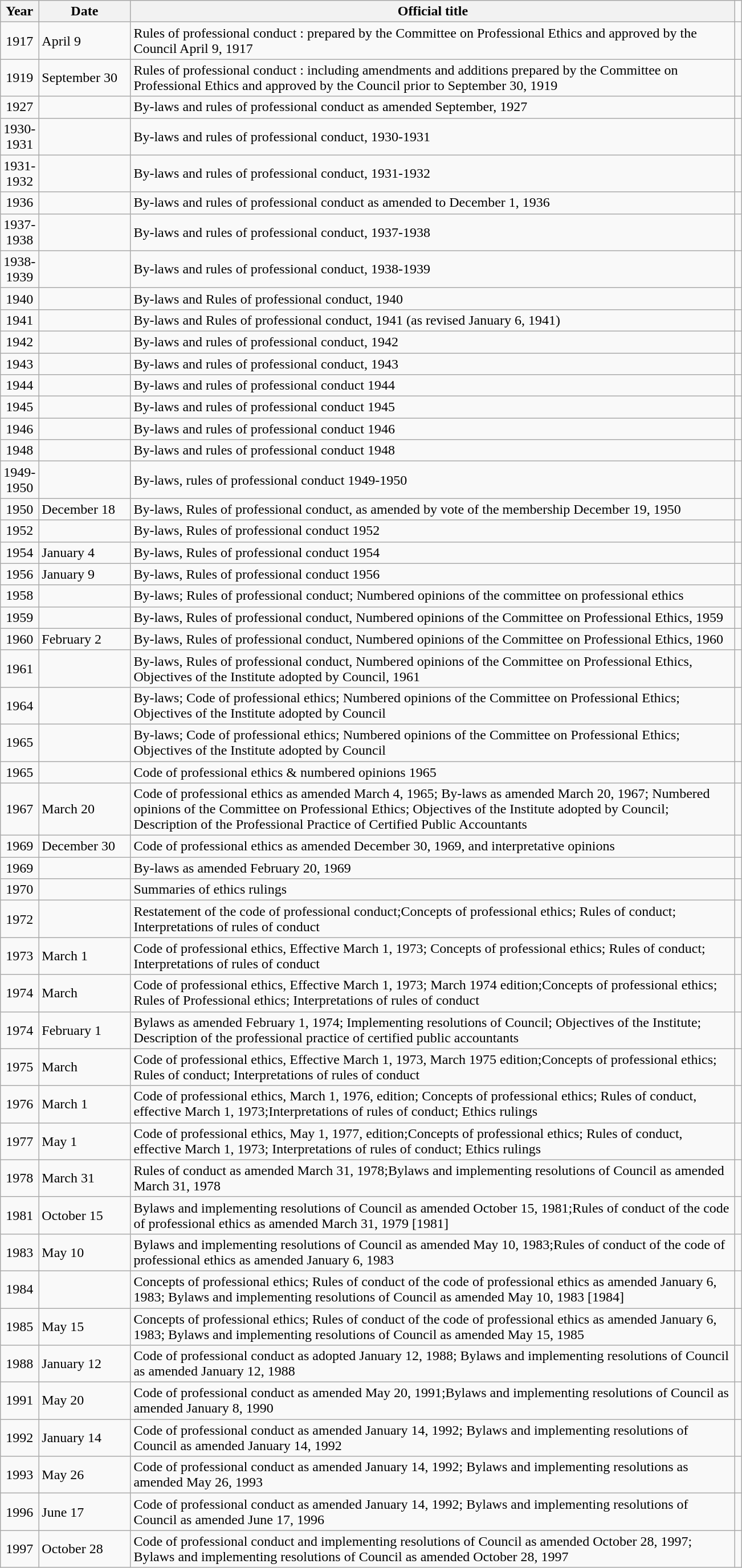<table class="wikitable sortable">
<tr>
<th width="35">Year</th>
<th width="100">Date</th>
<th width="700">Official title</th>
</tr>
<tr>
<td align="center">1917</td>
<td>April 9</td>
<td>Rules of professional conduct : prepared by the Committee on Professional Ethics and approved by the Council April 9, 1917 </td>
<td></td>
</tr>
<tr>
<td align="center">1919</td>
<td>September 30</td>
<td>Rules of professional conduct : including amendments and additions prepared by the Committee on Professional Ethics and approved by the Council prior to September 30, 1919 </td>
<td></td>
</tr>
<tr>
<td align="center">1927</td>
<td></td>
<td>By-laws and rules of professional conduct as amended September, 1927 </td>
<td></td>
</tr>
<tr>
<td align="center">1930-1931</td>
<td></td>
<td>By-laws and rules of professional conduct, 1930-1931 </td>
<td></td>
</tr>
<tr>
<td align="center">1931-1932</td>
<td></td>
<td>By-laws and rules of professional conduct, 1931-1932 </td>
<td></td>
</tr>
<tr>
<td align="center">1936</td>
<td></td>
<td>By-laws and rules of professional conduct as amended to December 1, 1936 </td>
<td></td>
</tr>
<tr>
<td align="center">1937-1938</td>
<td></td>
<td>By-laws and rules of professional conduct, 1937-1938 </td>
<td></td>
</tr>
<tr>
<td align="center">1938-1939</td>
<td></td>
<td>By-laws and rules of professional conduct, 1938-1939 </td>
<td></td>
</tr>
<tr>
<td align="center">1940</td>
<td></td>
<td>By-laws and Rules of professional conduct, 1940 </td>
<td></td>
</tr>
<tr>
<td align="center">1941</td>
<td></td>
<td>By-laws and Rules of professional conduct, 1941 (as revised January 6, 1941) </td>
<td></td>
</tr>
<tr>
<td align="center">1942</td>
<td></td>
<td>By-laws and rules of professional conduct, 1942 </td>
<td></td>
</tr>
<tr>
<td align="center">1943</td>
<td></td>
<td>By-laws and rules of professional conduct, 1943 </td>
<td></td>
</tr>
<tr>
<td align="center">1944</td>
<td></td>
<td>By-laws and rules of professional conduct 1944 </td>
<td></td>
</tr>
<tr>
<td align="center">1945</td>
<td></td>
<td>By-laws and rules of professional conduct 1945 </td>
<td></td>
</tr>
<tr>
<td align="center">1946</td>
<td></td>
<td>By-laws and rules of professional conduct 1946 </td>
<td></td>
</tr>
<tr>
<td align="center">1948</td>
<td></td>
<td>By-laws and rules of professional conduct 1948 </td>
<td></td>
</tr>
<tr>
<td align="center">1949-1950</td>
<td></td>
<td>By-laws, rules of professional conduct 1949-1950 </td>
<td></td>
</tr>
<tr>
<td align="center">1950</td>
<td>December 18</td>
<td>By-laws, Rules of professional conduct, as amended by vote of the membership December 19, 1950 </td>
<td></td>
</tr>
<tr>
<td align="center">1952</td>
<td></td>
<td>By-laws, Rules of professional conduct 1952 </td>
<td></td>
</tr>
<tr>
<td align="center">1954</td>
<td>January 4</td>
<td>By-laws, Rules of professional conduct 1954 </td>
<td></td>
</tr>
<tr>
<td align="center">1956</td>
<td>January 9</td>
<td>By-laws, Rules of professional conduct 1956 </td>
<td></td>
</tr>
<tr>
<td align="center">1958</td>
<td></td>
<td>By-laws; Rules of professional conduct; Numbered opinions of the committee on professional ethics </td>
<td></td>
</tr>
<tr>
<td align="center">1959</td>
<td></td>
<td>By-laws, Rules of professional conduct, Numbered opinions of the Committee on Professional Ethics, 1959 </td>
<td></td>
</tr>
<tr>
<td align="center">1960</td>
<td>February 2</td>
<td>By-laws, Rules of professional conduct, Numbered opinions of the Committee on Professional Ethics, 1960 </td>
<td></td>
</tr>
<tr>
<td align="center">1961</td>
<td></td>
<td>By-laws, Rules of professional conduct, Numbered opinions of the Committee on Professional Ethics, Objectives of the Institute adopted by Council, 1961 </td>
<td></td>
</tr>
<tr>
<td align="center">1964</td>
<td></td>
<td>By-laws; Code of professional ethics; Numbered opinions of the Committee on Professional Ethics; Objectives of the Institute adopted by Council </td>
<td></td>
</tr>
<tr>
<td align="center">1965</td>
<td></td>
<td>By-laws; Code of professional ethics; Numbered opinions of the Committee on Professional Ethics; Objectives of the Institute adopted by Council  </td>
<td></td>
</tr>
<tr>
<td align="center">1965</td>
<td></td>
<td>Code of professional ethics & numbered opinions 1965 </td>
<td></td>
</tr>
<tr>
<td align="center">1967</td>
<td>March 20</td>
<td>Code of professional ethics as amended March 4, 1965; By-laws as amended March 20, 1967; Numbered opinions of the Committee on Professional Ethics; Objectives of the Institute adopted by Council; Description of the Professional Practice of Certified Public Accountants   </td>
<td></td>
</tr>
<tr>
<td align="center">1969</td>
<td>December 30</td>
<td>Code of professional ethics as amended December 30, 1969, and interpretative opinions </td>
<td></td>
</tr>
<tr>
<td align="center">1969</td>
<td></td>
<td>By-laws as amended February 20, 1969 </td>
<td></td>
</tr>
<tr>
<td align="center">1970</td>
<td></td>
<td>Summaries of ethics rulings</td>
<td></td>
</tr>
<tr>
<td align="center">1972</td>
<td></td>
<td>Restatement of the code of professional conduct;Concepts of professional ethics; Rules of conduct; Interpretations of rules of conduct </td>
<td></td>
</tr>
<tr>
<td align="center">1973</td>
<td>March 1</td>
<td>Code of professional ethics, Effective March 1, 1973; Concepts of professional ethics; Rules of conduct; Interpretations of rules of conduct </td>
<td></td>
</tr>
<tr>
<td align="center">1974</td>
<td>March</td>
<td>Code of professional ethics, Effective March 1, 1973; March 1974 edition;Concepts of professional ethics; Rules of Professional ethics; Interpretations of rules of conduct </td>
<td></td>
</tr>
<tr>
<td align="center">1974</td>
<td>February 1</td>
<td>Bylaws as amended February 1, 1974; Implementing resolutions of Council; Objectives of the Institute; Description of the professional practice of certified public accountants </td>
<td></td>
</tr>
<tr>
<td align="center">1975</td>
<td>March</td>
<td>Code of professional ethics, Effective March 1, 1973, March 1975 edition;Concepts of professional ethics; Rules of conduct; Interpretations of rules of conduct </td>
<td></td>
</tr>
<tr>
<td align="center">1976</td>
<td>March 1</td>
<td>Code of professional ethics, March 1, 1976, edition; Concepts of professional ethics; Rules of conduct, effective March 1, 1973;Interpretations of rules of conduct; Ethics rulings </td>
<td></td>
</tr>
<tr>
<td align="center">1977</td>
<td>May 1</td>
<td>Code of professional ethics, May 1, 1977, edition;Concepts of professional ethics; Rules of conduct, effective March 1, 1973; Interpretations of rules of conduct; Ethics rulings </td>
<td></td>
</tr>
<tr>
<td align="center">1978</td>
<td>March 31</td>
<td>Rules of conduct as amended March 31, 1978;Bylaws and implementing resolutions of Council as amended March 31, 1978 </td>
<td></td>
</tr>
<tr>
<td align="center">1981</td>
<td>October 15</td>
<td>Bylaws and implementing resolutions of Council as amended October 15, 1981;Rules of conduct of the code of professional ethics as amended March 31, 1979 [1981] </td>
<td></td>
</tr>
<tr>
<td align="center">1983</td>
<td>May 10</td>
<td>Bylaws and implementing resolutions of Council as amended May 10, 1983;Rules of conduct of the code of professional ethics as amended January 6, 1983 </td>
<td></td>
</tr>
<tr>
<td align="center">1984</td>
<td></td>
<td>Concepts of professional ethics; Rules of conduct of the code of professional ethics as amended January 6, 1983; Bylaws and implementing resolutions of Council as amended May 10, 1983 [1984] </td>
<td></td>
</tr>
<tr>
<td align="center">1985</td>
<td>May 15</td>
<td>Concepts of professional ethics; Rules of conduct of the code of professional ethics as amended January 6, 1983; Bylaws and implementing resolutions of Council as amended May 15, 1985 </td>
<td></td>
</tr>
<tr>
<td align="center">1988</td>
<td>January 12</td>
<td>Code of professional conduct as adopted January 12, 1988; Bylaws and implementing resolutions of Council as amended January 12, 1988 </td>
<td></td>
</tr>
<tr>
<td align="center">1991</td>
<td>May 20</td>
<td>Code of professional conduct as amended May 20, 1991;Bylaws and implementing resolutions of Council as amended January 8, 1990 </td>
<td></td>
</tr>
<tr>
<td align="center">1992</td>
<td>January 14</td>
<td>Code of professional conduct as amended January 14, 1992; Bylaws and implementing resolutions of Council as amended January 14, 1992 </td>
<td></td>
</tr>
<tr>
<td align="center">1993</td>
<td>May 26</td>
<td>Code of professional conduct as amended January 14, 1992; Bylaws and implementing resolutions as amended May 26, 1993 </td>
<td></td>
</tr>
<tr>
<td align="center">1996</td>
<td>June 17</td>
<td>Code of professional conduct as amended January 14, 1992; Bylaws and implementing resolutions of Council as amended June 17, 1996 </td>
<td></td>
</tr>
<tr>
<td align="center">1997</td>
<td>October 28</td>
<td>Code of professional conduct and implementing resolutions of Council as amended October 28, 1997; Bylaws and implementing resolutions of Council as amended October 28, 1997 </td>
<td></td>
</tr>
</table>
